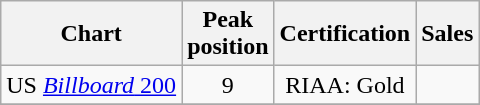<table class="wikitable">
<tr>
<th>Chart</th>
<th>Peak<br>position</th>
<th>Certification</th>
<th>Sales</th>
</tr>
<tr>
<td>US <a href='#'><em>Billboard</em> 200</a></td>
<td align="center">9</td>
<td align="center">RIAA: Gold</td>
<td align="center"></td>
</tr>
<tr>
</tr>
</table>
